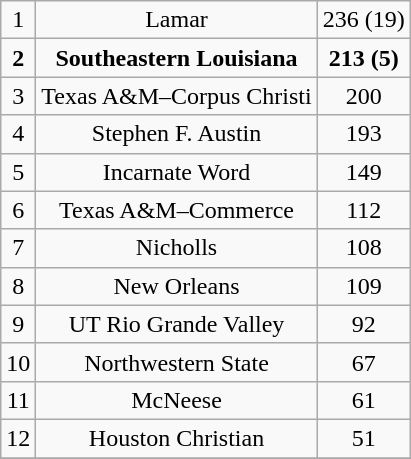<table class="wikitable">
<tr align="center">
<td>1</td>
<td>Lamar</td>
<td>236 (19)</td>
</tr>
<tr align="center">
<td><strong>2</strong></td>
<td><strong>Southeastern Louisiana</strong></td>
<td><strong>213 (5)</strong></td>
</tr>
<tr align="center">
<td>3</td>
<td>Texas A&M–Corpus Christi</td>
<td>200</td>
</tr>
<tr align="center">
<td>4</td>
<td>Stephen F. Austin</td>
<td>193</td>
</tr>
<tr align="center">
<td>5</td>
<td>Incarnate Word</td>
<td>149</td>
</tr>
<tr align="center">
<td>6</td>
<td>Texas A&M–Commerce<br></td>
<td>112</td>
</tr>
<tr align="center">
<td>7</td>
<td>Nicholls</td>
<td>108</td>
</tr>
<tr align="center">
<td>8</td>
<td>New Orleans</td>
<td>109</td>
</tr>
<tr align="center">
<td>9</td>
<td>UT Rio Grande Valley</td>
<td>92</td>
</tr>
<tr align="center">
<td>10</td>
<td>Northwestern State</td>
<td>67</td>
</tr>
<tr align="center">
<td>11</td>
<td>McNeese</td>
<td>61</td>
</tr>
<tr align="center">
<td>12</td>
<td>Houston Christian</td>
<td>51</td>
</tr>
<tr align="center">
</tr>
</table>
